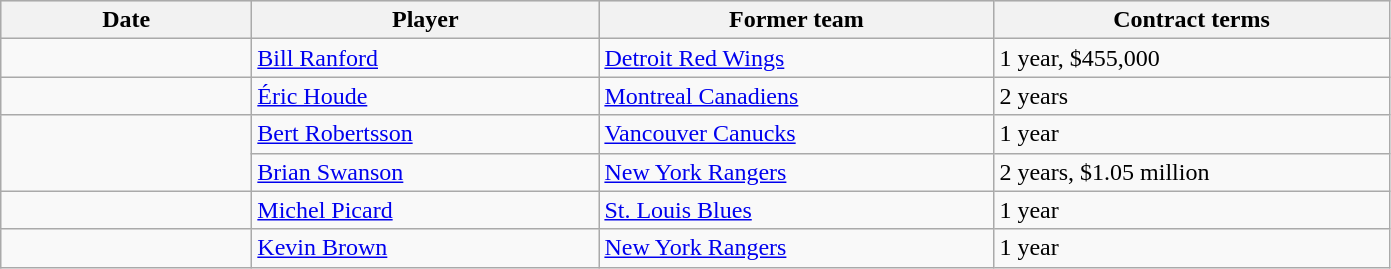<table class="wikitable">
<tr style="background:#ddd; text-align:center;">
<th style="width: 10em;">Date</th>
<th style="width: 14em;">Player</th>
<th style="width: 16em;">Former team</th>
<th style="width: 16em;">Contract terms</th>
</tr>
<tr>
<td></td>
<td><a href='#'>Bill Ranford</a></td>
<td><a href='#'>Detroit Red Wings</a></td>
<td>1 year, $455,000</td>
</tr>
<tr>
<td></td>
<td><a href='#'>Éric Houde</a></td>
<td><a href='#'>Montreal Canadiens</a></td>
<td>2 years</td>
</tr>
<tr>
<td rowspan=2></td>
<td><a href='#'>Bert Robertsson</a></td>
<td><a href='#'>Vancouver Canucks</a></td>
<td>1 year</td>
</tr>
<tr>
<td><a href='#'>Brian Swanson</a></td>
<td><a href='#'>New York Rangers</a></td>
<td>2 years, $1.05 million</td>
</tr>
<tr>
<td></td>
<td><a href='#'>Michel Picard</a></td>
<td><a href='#'>St. Louis Blues</a></td>
<td>1 year</td>
</tr>
<tr>
<td></td>
<td><a href='#'>Kevin Brown</a></td>
<td><a href='#'>New York Rangers</a></td>
<td>1 year</td>
</tr>
</table>
